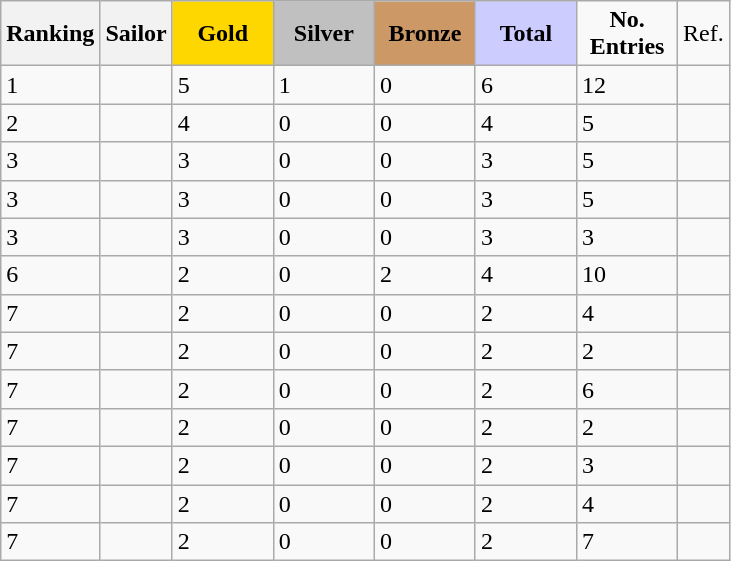<table class="wikitable sortable">
<tr>
<th align=center><strong>Ranking</strong></th>
<th align=center><strong>Sailor</strong></th>
<td style="background:gold; width:60px; text-align:center;"><strong>Gold</strong></td>
<td style="background:silver; width:60px; text-align:center;"><strong>Silver</strong></td>
<td style="background:#c96; width:60px; text-align:center;"><strong>Bronze</strong></td>
<td style="background:#ccf; width:60px; text-align:center;"><strong>Total</strong></td>
<td style="width:60px; text-align:center;"><strong>No. Entries</strong></td>
<td>Ref.</td>
</tr>
<tr>
<td>1</td>
<td></td>
<td>5</td>
<td>1</td>
<td>0</td>
<td>6</td>
<td>12</td>
<td></td>
</tr>
<tr>
<td>2</td>
<td></td>
<td>4</td>
<td>0</td>
<td>0</td>
<td>4</td>
<td>5</td>
<td></td>
</tr>
<tr>
<td>3</td>
<td></td>
<td>3</td>
<td>0</td>
<td>0</td>
<td>3</td>
<td>5</td>
<td></td>
</tr>
<tr>
<td>3</td>
<td></td>
<td>3</td>
<td>0</td>
<td>0</td>
<td>3</td>
<td>5</td>
<td></td>
</tr>
<tr>
<td>3</td>
<td></td>
<td>3</td>
<td>0</td>
<td>0</td>
<td>3</td>
<td>3</td>
<td></td>
</tr>
<tr>
<td>6</td>
<td></td>
<td>2</td>
<td>0</td>
<td>2</td>
<td>4</td>
<td>10</td>
<td></td>
</tr>
<tr>
<td>7</td>
<td></td>
<td>2</td>
<td>0</td>
<td>0</td>
<td>2</td>
<td>4</td>
<td></td>
</tr>
<tr>
<td>7</td>
<td></td>
<td>2</td>
<td>0</td>
<td>0</td>
<td>2</td>
<td>2</td>
<td></td>
</tr>
<tr>
<td>7</td>
<td></td>
<td>2</td>
<td>0</td>
<td>0</td>
<td>2</td>
<td>6</td>
<td></td>
</tr>
<tr>
<td>7</td>
<td></td>
<td>2</td>
<td>0</td>
<td>0</td>
<td>2</td>
<td>2</td>
<td></td>
</tr>
<tr>
<td>7</td>
<td></td>
<td>2</td>
<td>0</td>
<td>0</td>
<td>2</td>
<td>3</td>
<td></td>
</tr>
<tr>
<td>7</td>
<td></td>
<td>2</td>
<td>0</td>
<td>0</td>
<td>2</td>
<td>4</td>
<td></td>
</tr>
<tr>
<td>7</td>
<td></td>
<td>2</td>
<td>0</td>
<td>0</td>
<td>2</td>
<td>7</td>
<td></td>
</tr>
</table>
